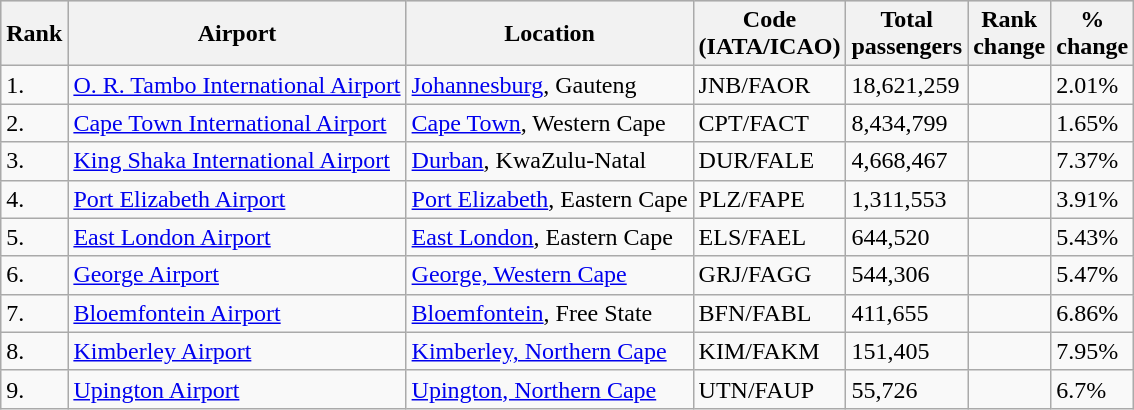<table class="wikitable sortable" width= align=>
<tr bgcolor=lightgrey>
<th>Rank</th>
<th>Airport</th>
<th>Location</th>
<th>Code<br>(IATA/ICAO)</th>
<th>Total<br>passengers</th>
<th>Rank<br>change</th>
<th>%<br>change</th>
</tr>
<tr>
<td>1.</td>
<td><a href='#'>O. R. Tambo International Airport</a></td>
<td><a href='#'>Johannesburg</a>, Gauteng</td>
<td>JNB/FAOR</td>
<td>18,621,259</td>
<td></td>
<td>2.01%</td>
</tr>
<tr>
<td>2.</td>
<td><a href='#'>Cape Town International Airport</a></td>
<td><a href='#'>Cape Town</a>, Western Cape</td>
<td>CPT/FACT</td>
<td>8,434,799</td>
<td></td>
<td>1.65%</td>
</tr>
<tr>
<td>3.</td>
<td><a href='#'>King Shaka International Airport</a></td>
<td><a href='#'>Durban</a>, KwaZulu-Natal</td>
<td>DUR/FALE</td>
<td>4,668,467</td>
<td></td>
<td>7.37%</td>
</tr>
<tr>
<td>4.</td>
<td><a href='#'>Port Elizabeth Airport</a></td>
<td><a href='#'>Port Elizabeth</a>, Eastern Cape</td>
<td>PLZ/FAPE</td>
<td>1,311,553</td>
<td></td>
<td>3.91%</td>
</tr>
<tr>
<td>5.</td>
<td><a href='#'>East London Airport</a></td>
<td><a href='#'>East London</a>, Eastern Cape</td>
<td>ELS/FAEL</td>
<td>644,520</td>
<td></td>
<td>5.43%</td>
</tr>
<tr>
<td>6.</td>
<td><a href='#'>George Airport</a></td>
<td><a href='#'>George, Western Cape</a></td>
<td>GRJ/FAGG</td>
<td>544,306</td>
<td></td>
<td>5.47%</td>
</tr>
<tr>
<td>7.</td>
<td><a href='#'>Bloemfontein Airport</a></td>
<td><a href='#'>Bloemfontein</a>, Free State</td>
<td>BFN/FABL</td>
<td>411,655</td>
<td></td>
<td>6.86%</td>
</tr>
<tr>
<td>8.</td>
<td><a href='#'>Kimberley Airport</a></td>
<td><a href='#'>Kimberley, Northern Cape</a></td>
<td>KIM/FAKM</td>
<td>151,405</td>
<td></td>
<td>7.95%</td>
</tr>
<tr>
<td>9.</td>
<td><a href='#'>Upington Airport</a></td>
<td><a href='#'>Upington, Northern Cape</a></td>
<td>UTN/FAUP</td>
<td>55,726</td>
<td></td>
<td>6.7%</td>
</tr>
</table>
